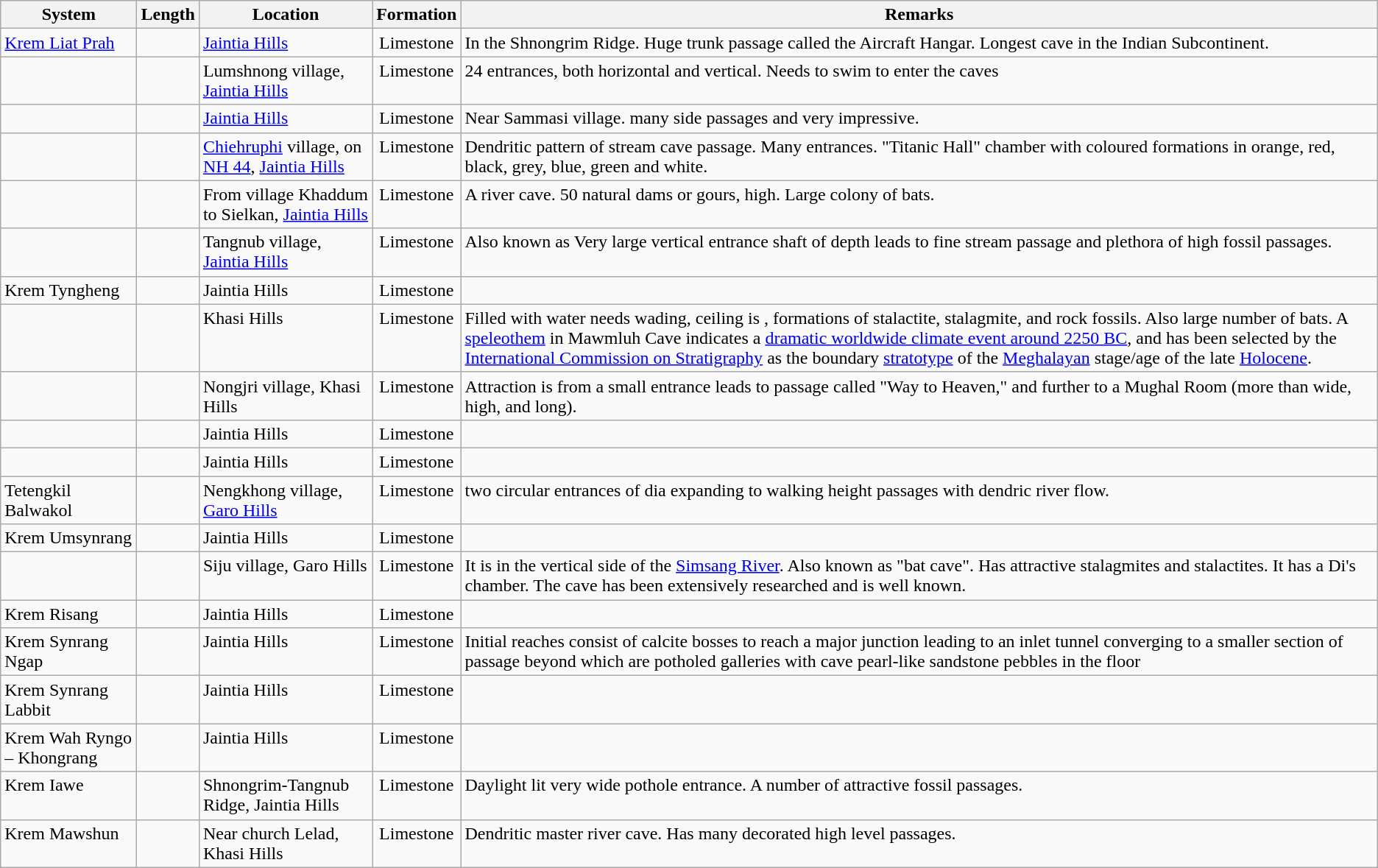<table class="wikitable sortable">
<tr>
<th>System</th>
<th>Length</th>
<th>Location</th>
<th>Formation</th>
<th>Remarks</th>
</tr>
<tr valign="top">
<td><a href='#'>Krem Liat Prah</a></td>
<td></td>
<td><a href='#'>Jaintia Hills</a></td>
<td align="center">Limestone</td>
<td>In the Shnongrim Ridge. Huge trunk passage called the Aircraft Hangar. Longest cave in the Indian Subcontinent.</td>
</tr>
<tr valign="top">
<td></td>
<td></td>
<td>Lumshnong village, <a href='#'>Jaintia Hills</a></td>
<td align="center">Limestone</td>
<td>24 entrances, both horizontal and vertical. Needs to swim to enter the caves</td>
</tr>
<tr valign="top">
<td></td>
<td></td>
<td><a href='#'>Jaintia Hills</a></td>
<td align="center">Limestone</td>
<td>Near Sammasi village. many side passages and very impressive.</td>
</tr>
<tr valign="top">
<td></td>
<td></td>
<td><a href='#'>Chiehruphi</a> village, on <a href='#'>NH 44</a>, <a href='#'>Jaintia Hills</a></td>
<td align="center">Limestone</td>
<td>Dendritic pattern of stream cave passage. Many entrances. "Titanic Hall" chamber with coloured formations in orange, red, black, grey, blue, green and white.</td>
</tr>
<tr valign="top">
<td><br></td>
<td></td>
<td>From village Khaddum to Sielkan, <a href='#'>Jaintia Hills</a></td>
<td align="center">Limestone</td>
<td>A river cave. 50 natural dams or gours,  high. Large colony of bats.</td>
</tr>
<tr valign="top">
<td></td>
<td></td>
<td>Tangnub village, <a href='#'>Jaintia Hills</a></td>
<td align="center">Limestone</td>
<td>Also known as Very large vertical entrance shaft of  depth leads to fine stream passage and plethora of high fossil passages.</td>
</tr>
<tr valign="top">
<td>Krem Tyngheng</td>
<td></td>
<td>Jaintia Hills</td>
<td align="center">Limestone</td>
<td></td>
</tr>
<tr valign="top">
<td></td>
<td></td>
<td>Khasi Hills</td>
<td align="center">Limestone</td>
<td>Filled with water needs wading, ceiling is , formations of stalactite, stalagmite, and rock fossils. Also large number of bats. A <a href='#'>speleothem</a> in Mawmluh Cave indicates a <a href='#'>dramatic worldwide climate event around 2250 BC</a>, and has been selected by the <a href='#'>International Commission on Stratigraphy</a> as the boundary <a href='#'>stratotype</a> of the <a href='#'>Meghalayan</a> stage/age of the late <a href='#'>Holocene</a>.</td>
</tr>
<tr valign="top">
<td></td>
<td></td>
<td>Nongjri village, Khasi Hills</td>
<td align="center">Limestone</td>
<td>Attraction is from a small entrance leads to  passage called "Way to Heaven," and further to a Mughal Room (more than  wide,  high, and  long).</td>
</tr>
<tr valign="top">
<td></td>
<td></td>
<td>Jaintia Hills</td>
<td align="center">Limestone</td>
<td></td>
</tr>
<tr valign="top">
<td></td>
<td></td>
<td>Jaintia Hills</td>
<td align="center">Limestone</td>
<td></td>
</tr>
<tr valign="top">
<td>Tetengkil Balwakol</td>
<td></td>
<td>Nengkhong village, <a href='#'>Garo Hills</a></td>
<td align="center">Limestone</td>
<td>two circular entrances of  dia expanding to walking height passages with dendric river flow.</td>
</tr>
<tr valign="top">
<td>Krem Umsynrang</td>
<td></td>
<td>Jaintia Hills</td>
<td align="center">Limestone</td>
<td></td>
</tr>
<tr valign="top">
<td></td>
<td></td>
<td>Siju village, Garo Hills</td>
<td align="center">Limestone</td>
<td>It is in the vertical side of the <a href='#'>Simsang River</a>. Also known as "bat cave". Has attractive stalagmites and stalactites. It has a Di's chamber. The cave has been extensively researched and is well known.</td>
</tr>
<tr valign="top">
<td>Krem Risang</td>
<td></td>
<td>Jaintia Hills</td>
<td align="center">Limestone</td>
<td></td>
</tr>
<tr valign="top">
<td>Krem Synrang Ngap</td>
<td></td>
<td>Jaintia Hills</td>
<td align="center">Limestone</td>
<td>Initial reaches consist of calcite bosses to reach a major junction leading to an inlet tunnel converging to a smaller section of passage beyond which are potholed galleries with cave pearl-like sandstone pebbles in the floor</td>
</tr>
<tr valign="top">
<td>Krem Synrang Labbit</td>
<td></td>
<td>Jaintia Hills</td>
<td align="center">Limestone</td>
<td></td>
</tr>
<tr valign="top">
<td>Krem Wah Ryngo – Khongrang</td>
<td></td>
<td>Jaintia Hills</td>
<td align="center">Limestone</td>
<td></td>
</tr>
<tr valign="top">
<td>Krem Iawe</td>
<td></td>
<td>Shnongrim-Tangnub Ridge, Jaintia Hills</td>
<td align="center">Limestone</td>
<td>Daylight lit very wide pothole entrance. A number of attractive fossil passages.</td>
</tr>
<tr valign="top">
<td>Krem Mawshun</td>
<td></td>
<td>Near church Lelad, Khasi Hills</td>
<td align="center">Limestone</td>
<td>Dendritic master river cave. Has many decorated high level passages.</td>
</tr>
</table>
